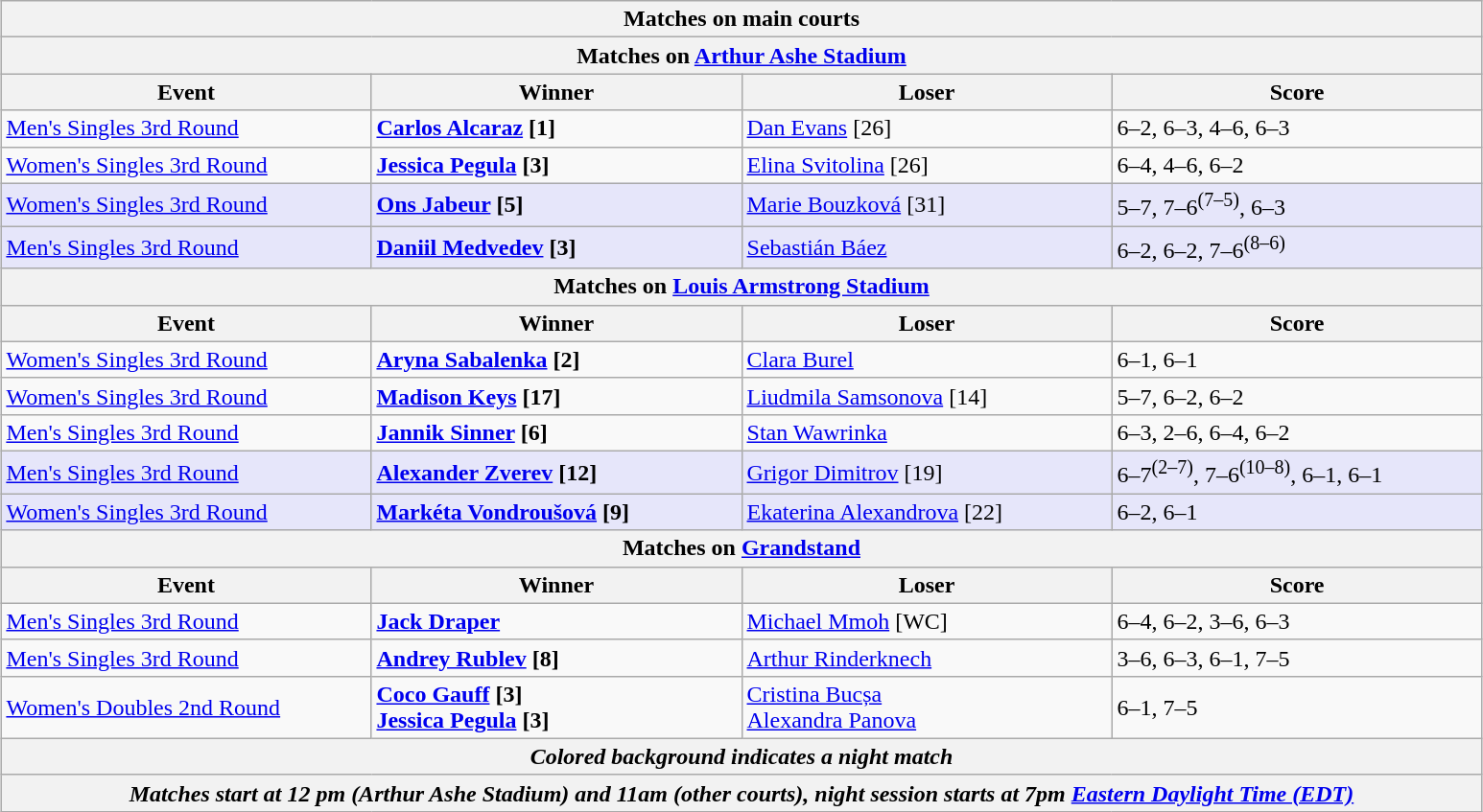<table class="wikitable" style="margin:auto;">
<tr>
<th colspan="4" style="white-space:nowrap;">Matches on main courts</th>
</tr>
<tr>
<th colspan="4"><strong>Matches on <a href='#'>Arthur Ashe Stadium</a></strong></th>
</tr>
<tr>
<th width="250">Event</th>
<th width="250">Winner</th>
<th width="250">Loser</th>
<th width="250">Score</th>
</tr>
<tr>
<td><a href='#'>Men's Singles 3rd Round</a></td>
<td><strong> <a href='#'>Carlos Alcaraz</a> [1]</strong></td>
<td> <a href='#'>Dan Evans</a> [26]</td>
<td>6–2, 6–3, 4–6, 6–3</td>
</tr>
<tr>
<td><a href='#'>Women's Singles 3rd Round</a></td>
<td><strong> <a href='#'>Jessica Pegula</a> [3]</strong></td>
<td> <a href='#'>Elina Svitolina</a> [26]</td>
<td>6–4, 4–6, 6–2</td>
</tr>
<tr bgcolor="lavender">
<td><a href='#'>Women's Singles 3rd Round</a></td>
<td><strong> <a href='#'>Ons Jabeur</a> [5]</strong></td>
<td> <a href='#'>Marie Bouzková</a> [31]</td>
<td>5–7, 7–6<sup>(7–5)</sup>, 6–3</td>
</tr>
<tr bgcolor="lavender">
<td><a href='#'>Men's Singles 3rd Round</a></td>
<td><strong> <a href='#'>Daniil Medvedev</a> [3]</strong></td>
<td> <a href='#'>Sebastián Báez</a></td>
<td>6–2, 6–2, 7–6<sup>(8–6)</sup></td>
</tr>
<tr>
<th colspan="4"><strong>Matches on <a href='#'>Louis Armstrong Stadium</a></strong></th>
</tr>
<tr>
<th width="250">Event</th>
<th width="250">Winner</th>
<th width="250">Loser</th>
<th width="250">Score</th>
</tr>
<tr>
<td><a href='#'>Women's Singles 3rd Round</a></td>
<td><strong> <a href='#'>Aryna Sabalenka</a> [2]</strong></td>
<td> <a href='#'>Clara Burel</a></td>
<td>6–1, 6–1</td>
</tr>
<tr>
<td><a href='#'>Women's Singles 3rd Round</a></td>
<td><strong> <a href='#'>Madison Keys</a> [17]</strong></td>
<td> <a href='#'>Liudmila Samsonova</a> [14]</td>
<td>5–7, 6–2, 6–2</td>
</tr>
<tr>
<td><a href='#'>Men's Singles 3rd Round</a></td>
<td><strong> <a href='#'>Jannik Sinner</a> [6]</strong></td>
<td> <a href='#'>Stan Wawrinka</a></td>
<td>6–3, 2–6, 6–4, 6–2</td>
</tr>
<tr bgcolor="lavender">
<td><a href='#'>Men's Singles 3rd Round</a></td>
<td><strong> <a href='#'>Alexander Zverev</a> [12]</strong></td>
<td> <a href='#'>Grigor Dimitrov</a> [19]</td>
<td>6–7<sup>(2–7)</sup>, 7–6<sup>(10–8)</sup>, 6–1, 6–1</td>
</tr>
<tr bgcolor="lavender">
<td><a href='#'>Women's Singles 3rd Round</a></td>
<td><strong> <a href='#'>Markéta Vondroušová</a> [9]</strong></td>
<td> <a href='#'>Ekaterina Alexandrova</a> [22]</td>
<td>6–2, 6–1</td>
</tr>
<tr>
<th colspan="4"><strong>Matches on <a href='#'>Grandstand</a></strong></th>
</tr>
<tr>
<th width="250">Event</th>
<th width="250">Winner</th>
<th width="250">Loser</th>
<th width="250">Score</th>
</tr>
<tr>
<td><a href='#'>Men's Singles 3rd Round</a></td>
<td><strong> <a href='#'>Jack Draper</a></strong></td>
<td> <a href='#'>Michael Mmoh</a> [WC]</td>
<td>6–4, 6–2, 3–6, 6–3</td>
</tr>
<tr>
<td><a href='#'>Men's Singles 3rd Round</a></td>
<td><strong> <a href='#'>Andrey Rublev</a> [8]</strong></td>
<td> <a href='#'>Arthur Rinderknech</a></td>
<td>3–6, 6–3, 6–1, 7–5</td>
</tr>
<tr>
<td><a href='#'>Women's Doubles 2nd Round</a></td>
<td><strong> <a href='#'>Coco Gauff</a> [3]<br>  <a href='#'>Jessica Pegula</a> [3]</strong></td>
<td> <a href='#'>Cristina Bucșa</a> <br>  <a href='#'>Alexandra Panova</a></td>
<td>6–1, 7–5</td>
</tr>
<tr>
<th colspan="4"><em>Colored background indicates a night match</em></th>
</tr>
<tr>
<th colspan="4"><em>Matches start at 12 pm (Arthur Ashe Stadium) and 11am (other courts), night session starts at 7pm <a href='#'>Eastern Daylight Time (EDT)</a></em></th>
</tr>
</table>
